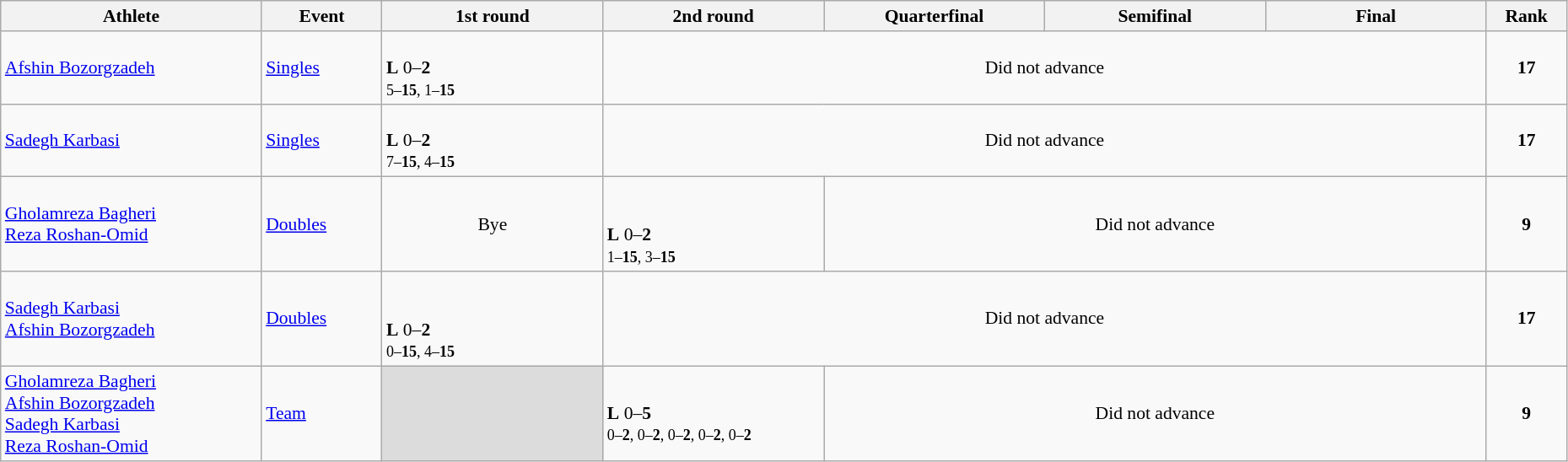<table class="wikitable" width="98%" style="text-align:left; font-size:90%">
<tr>
<th width="13%">Athlete</th>
<th width="6%">Event</th>
<th width="11%">1st round</th>
<th width="11%">2nd round</th>
<th width="11%">Quarterfinal</th>
<th width="11%">Semifinal</th>
<th width="11%">Final</th>
<th width="4%">Rank</th>
</tr>
<tr>
<td><a href='#'>Afshin Bozorgzadeh</a></td>
<td><a href='#'>Singles</a></td>
<td><br><strong>L</strong> 0–<strong>2</strong><br><small>5–<strong>15</strong>, 1–<strong>15</strong></small></td>
<td colspan=4 align=center>Did not advance</td>
<td align="center"><strong>17</strong></td>
</tr>
<tr>
<td><a href='#'>Sadegh Karbasi</a></td>
<td><a href='#'>Singles</a></td>
<td><br><strong>L</strong> 0–<strong>2</strong><br><small>7–<strong>15</strong>, 4–<strong>15</strong></small></td>
<td colspan=4 align=center>Did not advance</td>
<td align="center"><strong>17</strong></td>
</tr>
<tr>
<td><a href='#'>Gholamreza Bagheri</a><br><a href='#'>Reza Roshan-Omid</a></td>
<td><a href='#'>Doubles</a></td>
<td align=center>Bye</td>
<td><br><br><strong>L</strong> 0–<strong>2</strong><br><small>1–<strong>15</strong>, 3–<strong>15</strong></small></td>
<td colspan=3 align=center>Did not advance</td>
<td align="center"><strong>9</strong></td>
</tr>
<tr>
<td><a href='#'>Sadegh Karbasi</a><br><a href='#'>Afshin Bozorgzadeh</a></td>
<td><a href='#'>Doubles</a></td>
<td><br><br><strong>L</strong> 0–<strong>2</strong><br><small>0–<strong>15</strong>, 4–<strong>15</strong></small></td>
<td colspan=4 align=center>Did not advance</td>
<td align="center"><strong>17</strong></td>
</tr>
<tr>
<td><a href='#'>Gholamreza Bagheri</a><br><a href='#'>Afshin Bozorgzadeh</a><br><a href='#'>Sadegh Karbasi</a><br><a href='#'>Reza Roshan-Omid</a></td>
<td><a href='#'>Team</a></td>
<td bgcolor=#DCDCDC></td>
<td><br><strong>L</strong> 0–<strong>5</strong><br><small>0–<strong>2</strong>, 0–<strong>2</strong>, 0–<strong>2</strong>, 0–<strong>2</strong>, 0–<strong>2</strong></small></td>
<td colspan=3 align=center>Did not advance</td>
<td align="center"><strong>9</strong></td>
</tr>
</table>
